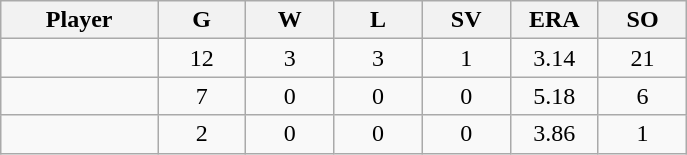<table class="wikitable sortable">
<tr>
<th bgcolor="#DDDDFF" width="16%">Player</th>
<th bgcolor="#DDDDFF" width="9%">G</th>
<th bgcolor="#DDDDFF" width="9%">W</th>
<th bgcolor="#DDDDFF" width="9%">L</th>
<th bgcolor="#DDDDFF" width="9%">SV</th>
<th bgcolor="#DDDDFF" width="9%">ERA</th>
<th bgcolor="#DDDDFF" width="9%">SO</th>
</tr>
<tr align="center">
<td></td>
<td>12</td>
<td>3</td>
<td>3</td>
<td>1</td>
<td>3.14</td>
<td>21</td>
</tr>
<tr align="center">
<td></td>
<td>7</td>
<td>0</td>
<td>0</td>
<td>0</td>
<td>5.18</td>
<td>6</td>
</tr>
<tr align="center">
<td></td>
<td>2</td>
<td>0</td>
<td>0</td>
<td>0</td>
<td>3.86</td>
<td>1</td>
</tr>
</table>
